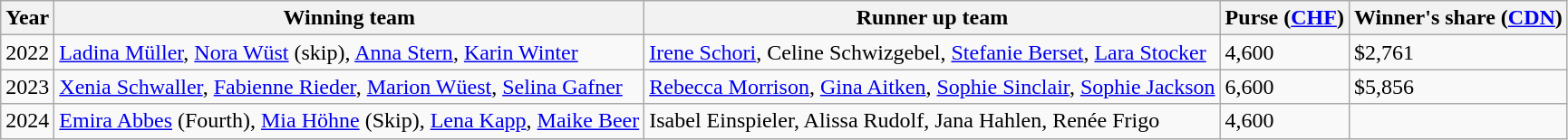<table class="wikitable">
<tr>
<th scope="col">Year</th>
<th scope="col">Winning team</th>
<th scope="col">Runner up team</th>
<th scope="col">Purse (<a href='#'>CHF</a>)</th>
<th scope="col">Winner's share (<a href='#'>CDN</a>)</th>
</tr>
<tr>
<td>2022</td>
<td> <a href='#'>Ladina Müller</a>, <a href='#'>Nora Wüst</a> (skip), <a href='#'>Anna Stern</a>, <a href='#'>Karin Winter</a></td>
<td> <a href='#'>Irene Schori</a>, Celine Schwizgebel, <a href='#'>Stefanie Berset</a>, <a href='#'>Lara Stocker</a></td>
<td>4,600</td>
<td>$2,761</td>
</tr>
<tr>
<td>2023</td>
<td> <a href='#'>Xenia Schwaller</a>, <a href='#'>Fabienne Rieder</a>, <a href='#'>Marion Wüest</a>, <a href='#'>Selina Gafner</a></td>
<td> <a href='#'>Rebecca Morrison</a>, <a href='#'>Gina Aitken</a>, <a href='#'>Sophie Sinclair</a>, <a href='#'>Sophie Jackson</a></td>
<td>6,600</td>
<td>$5,856</td>
</tr>
<tr>
<td>2024</td>
<td> <a href='#'>Emira Abbes</a> (Fourth), <a href='#'>Mia Höhne</a> (Skip), <a href='#'>Lena Kapp</a>, <a href='#'>Maike Beer</a></td>
<td> Isabel Einspieler, Alissa Rudolf, Jana Hahlen, Renée Frigo</td>
<td>4,600</td>
<td></td>
</tr>
</table>
